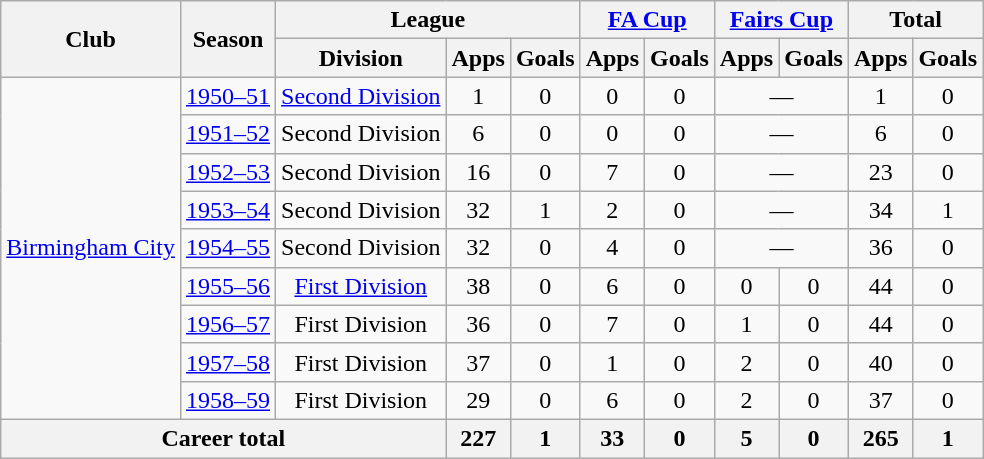<table class=wikitable style="text-align:center">
<tr>
<th rowspan="2">Club</th>
<th rowspan="2">Season</th>
<th colspan="3">League</th>
<th colspan="2"><a href='#'>FA Cup</a></th>
<th colspan="2"><a href='#'>Fairs Cup</a></th>
<th colspan="2">Total</th>
</tr>
<tr>
<th>Division</th>
<th>Apps</th>
<th>Goals</th>
<th>Apps</th>
<th>Goals</th>
<th>Apps</th>
<th>Goals</th>
<th>Apps</th>
<th>Goals</th>
</tr>
<tr>
<td rowspan="9"><a href='#'>Birmingham City</a></td>
<td><a href='#'>1950–51</a></td>
<td><a href='#'>Second Division</a></td>
<td>1</td>
<td>0</td>
<td>0</td>
<td>0</td>
<td colspan="2">—</td>
<td>1</td>
<td>0</td>
</tr>
<tr>
<td><a href='#'>1951–52</a></td>
<td>Second Division</td>
<td>6</td>
<td>0</td>
<td>0</td>
<td>0</td>
<td colspan="2">—</td>
<td>6</td>
<td>0</td>
</tr>
<tr>
<td><a href='#'>1952–53</a></td>
<td>Second Division</td>
<td>16</td>
<td>0</td>
<td>7</td>
<td>0</td>
<td colspan="2">—</td>
<td>23</td>
<td>0</td>
</tr>
<tr>
<td><a href='#'>1953–54</a></td>
<td>Second Division</td>
<td>32</td>
<td>1</td>
<td>2</td>
<td>0</td>
<td colspan="2">—</td>
<td>34</td>
<td>1</td>
</tr>
<tr>
<td><a href='#'>1954–55</a></td>
<td>Second Division</td>
<td>32</td>
<td>0</td>
<td>4</td>
<td>0</td>
<td colspan="2">—</td>
<td>36</td>
<td>0</td>
</tr>
<tr>
<td><a href='#'>1955–56</a></td>
<td><a href='#'>First Division</a></td>
<td>38</td>
<td>0</td>
<td>6</td>
<td>0</td>
<td>0</td>
<td>0</td>
<td>44</td>
<td>0</td>
</tr>
<tr>
<td><a href='#'>1956–57</a></td>
<td>First Division</td>
<td>36</td>
<td>0</td>
<td>7</td>
<td>0</td>
<td>1</td>
<td>0</td>
<td>44</td>
<td>0</td>
</tr>
<tr>
<td><a href='#'>1957–58</a></td>
<td>First Division</td>
<td>37</td>
<td>0</td>
<td>1</td>
<td>0</td>
<td>2</td>
<td>0</td>
<td>40</td>
<td>0</td>
</tr>
<tr>
<td><a href='#'>1958–59</a></td>
<td>First Division</td>
<td>29</td>
<td>0</td>
<td>6</td>
<td>0</td>
<td>2</td>
<td>0</td>
<td>37</td>
<td>0</td>
</tr>
<tr>
<th colspan="3">Career total</th>
<th>227</th>
<th>1</th>
<th>33</th>
<th>0</th>
<th>5</th>
<th>0</th>
<th>265</th>
<th>1</th>
</tr>
</table>
